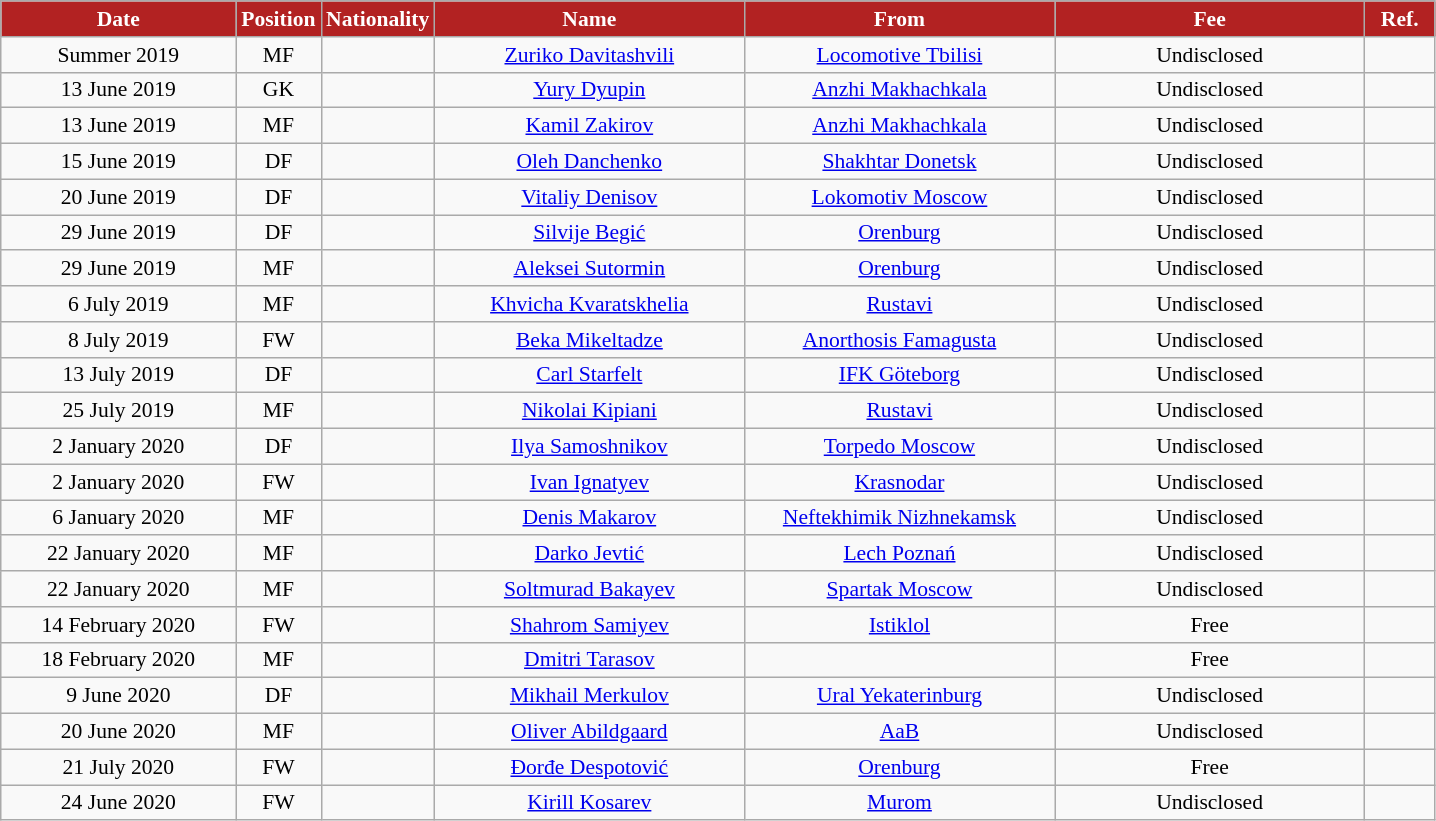<table class="wikitable"  style="text-align:center; font-size:90%; ">
<tr>
<th style="background:#B22222; color:white; width:150px;">Date</th>
<th style="background:#B22222; color:white; width:50px;">Position</th>
<th style="background:#B22222; color:white; width:50px;">Nationality</th>
<th style="background:#B22222; color:white; width:200px;">Name</th>
<th style="background:#B22222; color:white; width:200px;">From</th>
<th style="background:#B22222; color:white; width:200px;">Fee</th>
<th style="background:#B22222; color:white; width:40px;">Ref.</th>
</tr>
<tr>
<td>Summer 2019</td>
<td>MF</td>
<td></td>
<td><a href='#'>Zuriko Davitashvili</a></td>
<td><a href='#'>Locomotive Tbilisi</a></td>
<td>Undisclosed</td>
<td></td>
</tr>
<tr>
<td>13 June 2019</td>
<td>GK</td>
<td></td>
<td><a href='#'>Yury Dyupin</a></td>
<td><a href='#'>Anzhi Makhachkala</a></td>
<td>Undisclosed</td>
<td></td>
</tr>
<tr>
<td>13 June 2019</td>
<td>MF</td>
<td></td>
<td><a href='#'>Kamil Zakirov</a></td>
<td><a href='#'>Anzhi Makhachkala</a></td>
<td>Undisclosed</td>
<td></td>
</tr>
<tr>
<td>15 June 2019</td>
<td>DF</td>
<td></td>
<td><a href='#'>Oleh Danchenko</a></td>
<td><a href='#'>Shakhtar Donetsk</a></td>
<td>Undisclosed</td>
<td></td>
</tr>
<tr>
<td>20 June 2019</td>
<td>DF</td>
<td></td>
<td><a href='#'>Vitaliy Denisov</a></td>
<td><a href='#'>Lokomotiv Moscow</a></td>
<td>Undisclosed</td>
<td></td>
</tr>
<tr>
<td>29 June 2019</td>
<td>DF</td>
<td></td>
<td><a href='#'>Silvije Begić</a></td>
<td><a href='#'>Orenburg</a></td>
<td>Undisclosed</td>
<td></td>
</tr>
<tr>
<td>29 June 2019</td>
<td>MF</td>
<td></td>
<td><a href='#'>Aleksei Sutormin</a></td>
<td><a href='#'>Orenburg</a></td>
<td>Undisclosed</td>
<td></td>
</tr>
<tr>
<td>6 July 2019</td>
<td>MF</td>
<td></td>
<td><a href='#'>Khvicha Kvaratskhelia</a></td>
<td><a href='#'>Rustavi</a></td>
<td>Undisclosed</td>
<td></td>
</tr>
<tr>
<td>8 July 2019</td>
<td>FW</td>
<td></td>
<td><a href='#'>Beka Mikeltadze</a></td>
<td><a href='#'>Anorthosis Famagusta</a></td>
<td>Undisclosed</td>
<td></td>
</tr>
<tr>
<td>13 July 2019</td>
<td>DF</td>
<td></td>
<td><a href='#'>Carl Starfelt</a></td>
<td><a href='#'>IFK Göteborg</a></td>
<td>Undisclosed</td>
<td></td>
</tr>
<tr>
<td>25 July 2019</td>
<td>MF</td>
<td></td>
<td><a href='#'>Nikolai Kipiani</a></td>
<td><a href='#'>Rustavi</a></td>
<td>Undisclosed</td>
<td></td>
</tr>
<tr>
<td>2 January 2020</td>
<td>DF</td>
<td></td>
<td><a href='#'>Ilya Samoshnikov</a></td>
<td><a href='#'>Torpedo Moscow</a></td>
<td>Undisclosed</td>
<td></td>
</tr>
<tr>
<td>2 January 2020</td>
<td>FW</td>
<td></td>
<td><a href='#'>Ivan Ignatyev</a></td>
<td><a href='#'>Krasnodar</a></td>
<td>Undisclosed</td>
<td></td>
</tr>
<tr>
<td>6 January 2020</td>
<td>MF</td>
<td></td>
<td><a href='#'>Denis Makarov</a></td>
<td><a href='#'>Neftekhimik Nizhnekamsk</a></td>
<td>Undisclosed</td>
<td></td>
</tr>
<tr>
<td>22 January 2020</td>
<td>MF</td>
<td></td>
<td><a href='#'>Darko Jevtić</a></td>
<td><a href='#'>Lech Poznań</a></td>
<td>Undisclosed</td>
<td></td>
</tr>
<tr>
<td>22 January 2020</td>
<td>MF</td>
<td></td>
<td><a href='#'>Soltmurad Bakayev</a></td>
<td><a href='#'>Spartak Moscow</a></td>
<td>Undisclosed</td>
<td></td>
</tr>
<tr>
<td>14 February 2020</td>
<td>FW</td>
<td></td>
<td><a href='#'>Shahrom Samiyev</a></td>
<td><a href='#'>Istiklol</a></td>
<td>Free</td>
<td></td>
</tr>
<tr>
<td>18 February 2020</td>
<td>MF</td>
<td></td>
<td><a href='#'>Dmitri Tarasov</a></td>
<td></td>
<td>Free</td>
<td></td>
</tr>
<tr>
<td>9 June 2020</td>
<td>DF</td>
<td></td>
<td><a href='#'>Mikhail Merkulov</a></td>
<td><a href='#'>Ural Yekaterinburg</a></td>
<td>Undisclosed</td>
<td></td>
</tr>
<tr>
<td>20 June 2020</td>
<td>MF</td>
<td></td>
<td><a href='#'>Oliver Abildgaard</a></td>
<td><a href='#'>AaB</a></td>
<td>Undisclosed</td>
<td></td>
</tr>
<tr>
<td>21 July 2020</td>
<td>FW</td>
<td></td>
<td><a href='#'>Đorđe Despotović</a></td>
<td><a href='#'>Orenburg</a></td>
<td>Free</td>
<td></td>
</tr>
<tr>
<td>24 June 2020</td>
<td>FW</td>
<td></td>
<td><a href='#'>Kirill Kosarev</a></td>
<td><a href='#'>Murom</a></td>
<td>Undisclosed</td>
<td></td>
</tr>
</table>
